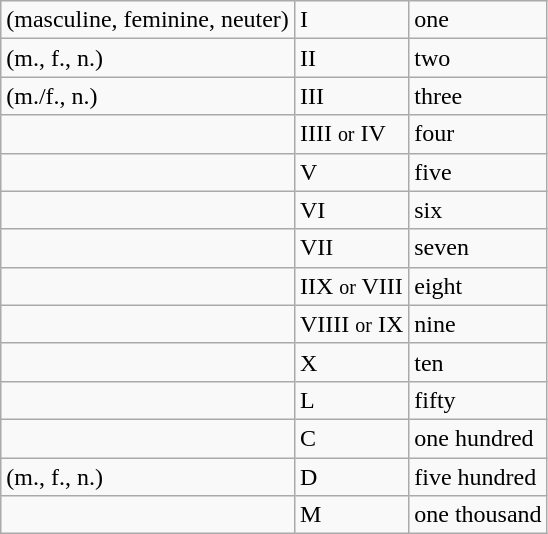<table class="wikitable">
<tr>
<td> (masculine, feminine, neuter)</td>
<td>I</td>
<td>one</td>
</tr>
<tr>
<td> (m., f., n.)</td>
<td>II</td>
<td>two</td>
</tr>
<tr>
<td> (m./f., n.)</td>
<td>III</td>
<td>three</td>
</tr>
<tr>
<td></td>
<td>IIII <small>or</small> IV</td>
<td>four</td>
</tr>
<tr>
<td></td>
<td>V</td>
<td>five</td>
</tr>
<tr>
<td></td>
<td>VI</td>
<td>six</td>
</tr>
<tr>
<td></td>
<td>VII</td>
<td>seven</td>
</tr>
<tr>
<td></td>
<td>IIX <small>or</small> VIII</td>
<td>eight</td>
</tr>
<tr>
<td></td>
<td>VIIII <small>or</small> IX</td>
<td>nine</td>
</tr>
<tr>
<td></td>
<td>X</td>
<td>ten</td>
</tr>
<tr>
<td></td>
<td>L</td>
<td>fifty</td>
</tr>
<tr>
<td></td>
<td>C</td>
<td>one hundred</td>
</tr>
<tr>
<td> (m., f., n.)</td>
<td>D</td>
<td>five hundred</td>
</tr>
<tr>
<td></td>
<td>M</td>
<td>one thousand</td>
</tr>
</table>
